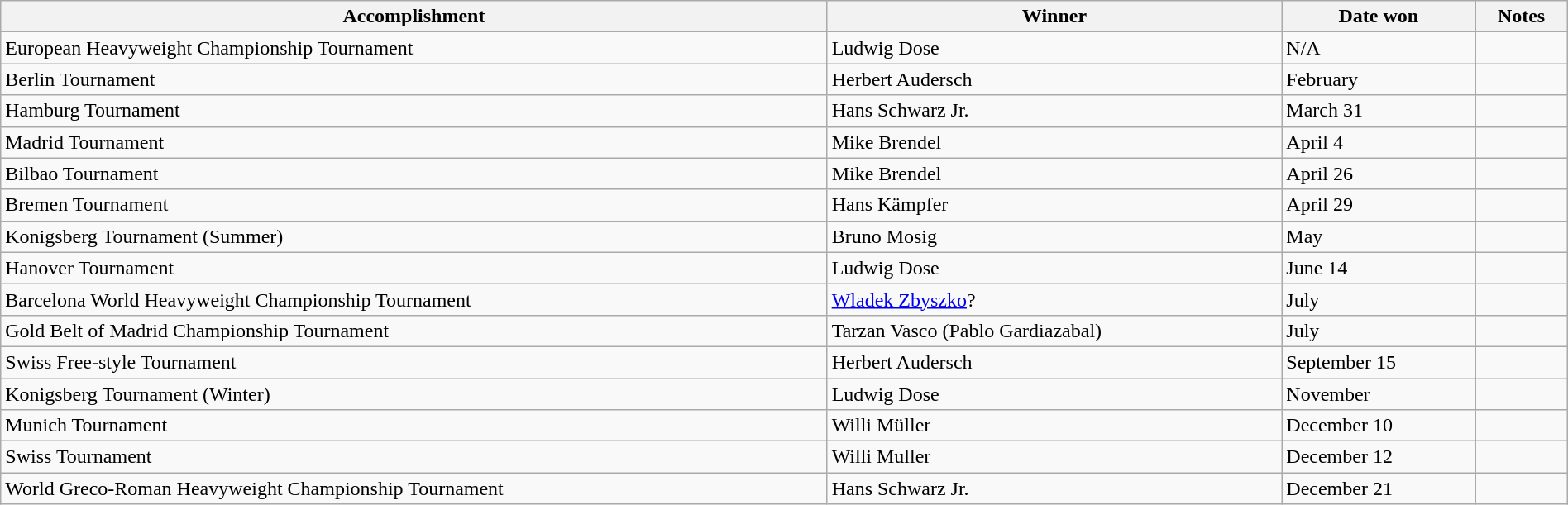<table class="wikitable" style="width:100%;">
<tr>
<th>Accomplishment</th>
<th>Winner</th>
<th>Date won</th>
<th>Notes</th>
</tr>
<tr>
<td>European Heavyweight Championship Tournament</td>
<td>Ludwig Dose</td>
<td>N/A</td>
<td></td>
</tr>
<tr>
<td>Berlin Tournament</td>
<td>Herbert Audersch</td>
<td>February</td>
<td></td>
</tr>
<tr>
<td>Hamburg Tournament</td>
<td>Hans Schwarz Jr.</td>
<td>March 31</td>
<td></td>
</tr>
<tr>
<td>Madrid Tournament</td>
<td>Mike Brendel</td>
<td>April 4</td>
<td></td>
</tr>
<tr>
<td>Bilbao Tournament</td>
<td>Mike Brendel</td>
<td>April 26</td>
<td></td>
</tr>
<tr>
<td>Bremen Tournament</td>
<td>Hans Kämpfer</td>
<td>April 29</td>
<td></td>
</tr>
<tr>
<td>Konigsberg Tournament (Summer)</td>
<td>Bruno Mosig</td>
<td>May</td>
<td></td>
</tr>
<tr>
<td>Hanover Tournament</td>
<td>Ludwig Dose</td>
<td>June 14</td>
<td></td>
</tr>
<tr>
<td>Barcelona World Heavyweight Championship Tournament</td>
<td><a href='#'>Wladek Zbyszko</a>?</td>
<td>July</td>
<td></td>
</tr>
<tr>
<td>Gold Belt of Madrid Championship Tournament</td>
<td>Tarzan Vasco (Pablo Gardiazabal)</td>
<td>July</td>
<td></td>
</tr>
<tr>
<td>Swiss Free-style Tournament</td>
<td>Herbert Audersch</td>
<td>September 15</td>
<td></td>
</tr>
<tr>
<td>Konigsberg Tournament (Winter)</td>
<td>Ludwig Dose</td>
<td>November</td>
<td></td>
</tr>
<tr>
<td>Munich Tournament</td>
<td>Willi Müller</td>
<td>December 10</td>
<td></td>
</tr>
<tr>
<td>Swiss Tournament</td>
<td>Willi Muller</td>
<td>December 12</td>
<td></td>
</tr>
<tr>
<td>World Greco-Roman Heavyweight Championship Tournament</td>
<td>Hans Schwarz Jr.</td>
<td>December 21</td>
<td></td>
</tr>
</table>
